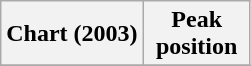<table class="wikitable">
<tr>
<th>Chart (2003)</th>
<th style=max-width:4em>Peak position</th>
</tr>
<tr>
</tr>
</table>
